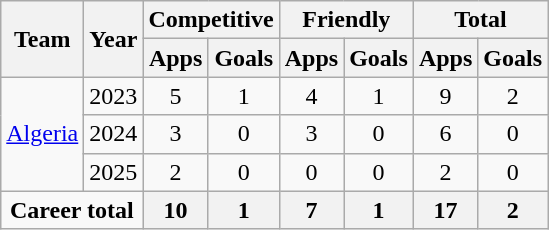<table class="wikitable" style="text-align: center;">
<tr>
<th rowspan="2">Team</th>
<th rowspan="2">Year</th>
<th colspan="2">Competitive</th>
<th colspan="2">Friendly</th>
<th colspan="2">Total</th>
</tr>
<tr>
<th>Apps</th>
<th>Goals</th>
<th>Apps</th>
<th>Goals</th>
<th>Apps</th>
<th>Goals</th>
</tr>
<tr>
<td rowspan="3"><a href='#'>Algeria</a></td>
<td>2023</td>
<td>5</td>
<td>1</td>
<td>4</td>
<td>1</td>
<td>9</td>
<td>2</td>
</tr>
<tr>
<td>2024</td>
<td>3</td>
<td>0</td>
<td>3</td>
<td>0</td>
<td>6</td>
<td>0</td>
</tr>
<tr>
<td>2025</td>
<td>2</td>
<td>0</td>
<td>0</td>
<td>0</td>
<td>2</td>
<td>0</td>
</tr>
<tr>
<td colspan="2"><strong>Career total</strong></td>
<th>10</th>
<th>1</th>
<th>7</th>
<th>1</th>
<th>17</th>
<th>2</th>
</tr>
</table>
